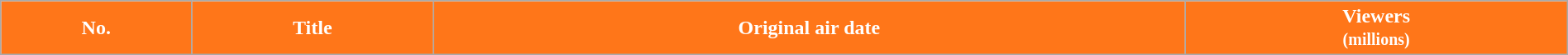<table class="wikitable plainrowheaders" style="width:100%;">
<tr>
<th style="background:#FF7619; color:white">No.</th>
<th style="background:#FF7619; color:white">Title</th>
<th style="background:#FF7619; color:white">Original air date</th>
<th style="background:#FF7619; color:white">Viewers<br><small>(millions)</small><br></th>
</tr>
</table>
